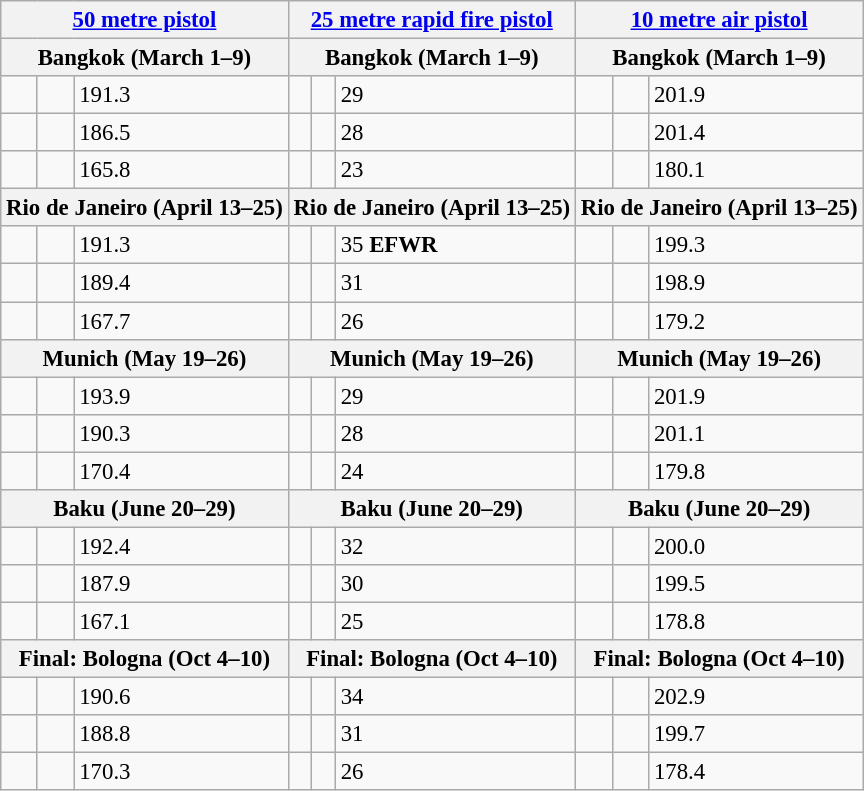<table class="wikitable" style="font-size: 95%">
<tr>
<th colspan=3><a href='#'>50 metre pistol</a></th>
<th colspan=3><a href='#'>25 metre rapid fire pistol</a></th>
<th colspan=3><a href='#'>10 metre air pistol</a></th>
</tr>
<tr>
<th colspan=3>Bangkok (March 1–9)</th>
<th colspan=3>Bangkok (March 1–9)</th>
<th colspan=3>Bangkok (March 1–9)</th>
</tr>
<tr>
<td></td>
<td></td>
<td>191.3</td>
<td></td>
<td></td>
<td>29</td>
<td></td>
<td></td>
<td>201.9</td>
</tr>
<tr>
<td></td>
<td></td>
<td>186.5</td>
<td></td>
<td></td>
<td>28</td>
<td></td>
<td></td>
<td>201.4</td>
</tr>
<tr>
<td></td>
<td></td>
<td>165.8</td>
<td></td>
<td></td>
<td>23</td>
<td></td>
<td></td>
<td>180.1</td>
</tr>
<tr>
<th colspan=3>Rio de Janeiro (April 13–25)</th>
<th colspan=3>Rio de Janeiro (April 13–25)</th>
<th colspan=3>Rio de Janeiro (April 13–25)</th>
</tr>
<tr>
<td></td>
<td></td>
<td>191.3</td>
<td></td>
<td></td>
<td>35 <strong>EFWR</strong></td>
<td></td>
<td></td>
<td>199.3</td>
</tr>
<tr>
<td></td>
<td></td>
<td>189.4</td>
<td></td>
<td></td>
<td>31</td>
<td></td>
<td></td>
<td>198.9</td>
</tr>
<tr>
<td></td>
<td></td>
<td>167.7</td>
<td></td>
<td></td>
<td>26</td>
<td></td>
<td></td>
<td>179.2</td>
</tr>
<tr>
<th colspan=3>Munich (May 19–26)</th>
<th colspan=3>Munich (May 19–26)</th>
<th colspan=3>Munich (May 19–26)</th>
</tr>
<tr>
<td></td>
<td></td>
<td>193.9</td>
<td></td>
<td></td>
<td>29</td>
<td></td>
<td></td>
<td>201.9</td>
</tr>
<tr>
<td></td>
<td></td>
<td>190.3</td>
<td></td>
<td></td>
<td>28</td>
<td></td>
<td></td>
<td>201.1</td>
</tr>
<tr>
<td></td>
<td></td>
<td>170.4</td>
<td></td>
<td></td>
<td>24</td>
<td></td>
<td></td>
<td>179.8</td>
</tr>
<tr>
<th colspan=3>Baku (June 20–29)</th>
<th colspan=3>Baku (June 20–29)</th>
<th colspan=3>Baku (June 20–29)</th>
</tr>
<tr>
<td></td>
<td></td>
<td>192.4</td>
<td></td>
<td></td>
<td>32</td>
<td></td>
<td></td>
<td>200.0</td>
</tr>
<tr>
<td></td>
<td></td>
<td>187.9</td>
<td></td>
<td></td>
<td>30</td>
<td></td>
<td></td>
<td>199.5</td>
</tr>
<tr>
<td></td>
<td></td>
<td>167.1</td>
<td></td>
<td></td>
<td>25</td>
<td></td>
<td></td>
<td>178.8</td>
</tr>
<tr>
<th colspan=3>Final: Bologna (Oct 4–10)</th>
<th colspan=3>Final: Bologna (Oct 4–10)</th>
<th colspan=3>Final: Bologna (Oct 4–10)</th>
</tr>
<tr>
<td></td>
<td></td>
<td>190.6</td>
<td></td>
<td></td>
<td>34</td>
<td></td>
<td></td>
<td>202.9</td>
</tr>
<tr>
<td></td>
<td></td>
<td>188.8</td>
<td></td>
<td></td>
<td>31</td>
<td></td>
<td></td>
<td>199.7</td>
</tr>
<tr>
<td></td>
<td></td>
<td>170.3</td>
<td></td>
<td></td>
<td>26</td>
<td></td>
<td></td>
<td>178.4</td>
</tr>
</table>
